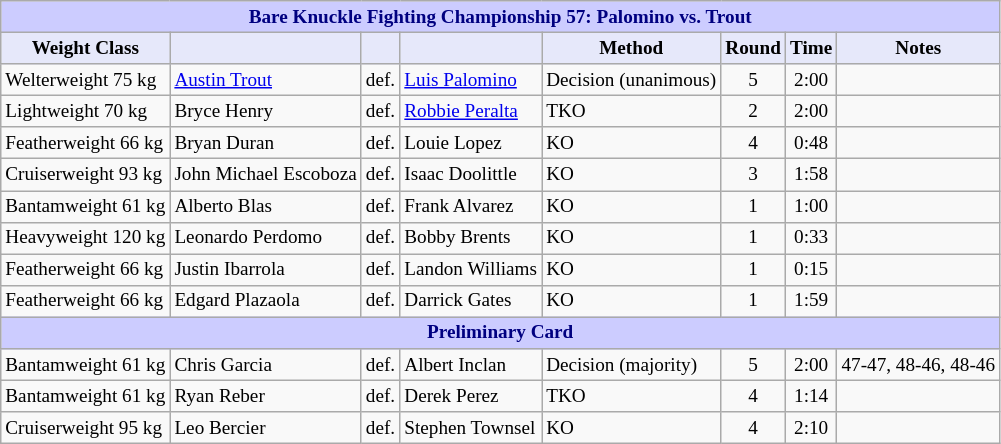<table class="wikitable" style="font-size: 80%;">
<tr>
<th colspan="8" style="background-color: #ccf; color: #000080; text-align: center;"><strong>Bare Knuckle Fighting Championship 57: Palomino vs. Trout</strong></th>
</tr>
<tr>
<th colspan="1" style="background-color: #E6E8FA; color: #000000; text-align: center;">Weight Class</th>
<th colspan="1" style="background-color: #E6E8FA; color: #000000; text-align: center;"></th>
<th colspan="1" style="background-color: #E6E8FA; color: #000000; text-align: center;"></th>
<th colspan="1" style="background-color: #E6E8FA; color: #000000; text-align: center;"></th>
<th colspan="1" style="background-color: #E6E8FA; color: #000000; text-align: center;">Method</th>
<th colspan="1" style="background-color: #E6E8FA; color: #000000; text-align: center;">Round</th>
<th colspan="1" style="background-color: #E6E8FA; color: #000000; text-align: center;">Time</th>
<th colspan="1" style="background-color: #E6E8FA; color: #000000; text-align: center;">Notes</th>
</tr>
<tr>
<td>Welterweight 75 kg</td>
<td> <a href='#'>Austin Trout</a></td>
<td align=center>def.</td>
<td> <a href='#'>Luis Palomino</a></td>
<td>Decision (unanimous)</td>
<td align=center>5</td>
<td align=center>2:00</td>
<td></td>
</tr>
<tr>
<td>Lightweight 70 kg</td>
<td> Bryce Henry</td>
<td align=center>def.</td>
<td> <a href='#'>Robbie Peralta</a></td>
<td>TKO</td>
<td align=center>2</td>
<td align=center>2:00</td>
<td></td>
</tr>
<tr>
<td>Featherweight 66 kg</td>
<td> Bryan Duran</td>
<td align=center>def.</td>
<td> Louie Lopez</td>
<td>KO</td>
<td align=center>4</td>
<td align=center>0:48</td>
<td></td>
</tr>
<tr>
<td>Cruiserweight 93 kg</td>
<td> John Michael Escoboza</td>
<td align=center>def.</td>
<td> Isaac Doolittle</td>
<td>KO</td>
<td align=center>3</td>
<td align=center>1:58</td>
<td></td>
</tr>
<tr>
<td>Bantamweight 61 kg</td>
<td> Alberto Blas</td>
<td align=center>def.</td>
<td> Frank Alvarez</td>
<td>KO</td>
<td align=center>1</td>
<td align=center>1:00</td>
<td></td>
</tr>
<tr>
<td>Heavyweight 120 kg</td>
<td> Leonardo Perdomo</td>
<td align=center>def.</td>
<td> Bobby Brents</td>
<td>KO</td>
<td align=center>1</td>
<td align=center>0:33</td>
<td></td>
</tr>
<tr>
<td>Featherweight 66 kg</td>
<td> Justin Ibarrola</td>
<td align=center>def.</td>
<td> Landon Williams</td>
<td>KO</td>
<td align=center>1</td>
<td align=center>0:15</td>
<td></td>
</tr>
<tr>
<td>Featherweight 66 kg</td>
<td> Edgard Plazaola</td>
<td align=center>def.</td>
<td> Darrick Gates</td>
<td>KO</td>
<td align=center>1</td>
<td align=center>1:59</td>
<td></td>
</tr>
<tr>
<th colspan="8" style="background-color: #ccf; color: #000080; text-align: center;"><strong>Preliminary Card</strong></th>
</tr>
<tr>
<td>Bantamweight 61 kg</td>
<td> Chris Garcia</td>
<td align=center>def.</td>
<td> Albert Inclan</td>
<td>Decision (majority)</td>
<td align=center>5</td>
<td align=center>2:00</td>
<td>47-47, 48-46, 48-46</td>
</tr>
<tr>
<td>Bantamweight 61 kg</td>
<td> Ryan Reber</td>
<td align=center>def.</td>
<td> Derek Perez</td>
<td>TKO</td>
<td align=center>4</td>
<td align=center>1:14</td>
<td></td>
</tr>
<tr>
<td>Cruiserweight 95 kg</td>
<td> Leo Bercier</td>
<td align=center>def.</td>
<td> Stephen Townsel</td>
<td>KO</td>
<td align=center>4</td>
<td align=center>2:10</td>
<td></td>
</tr>
</table>
